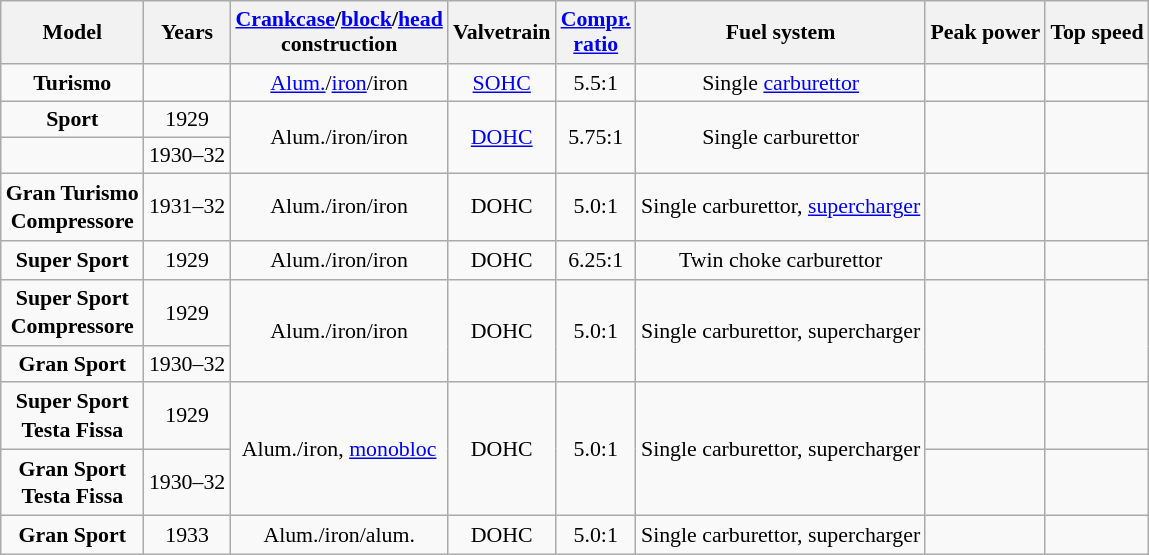<table class="wikitable" style="text-align:center; font-size:91%;">
<tr>
<th>Model</th>
<th>Years</th>
<th style="line-height:1.2em;"><a href='#'>Crankcase</a>/<wbr><a href='#'>block</a>/<a href='#'>head</a><br>construction</th>
<th>Valvetrain</th>
<th style="line-height:1.2em;"><a href='#'>Compr.<br>ratio</a></th>
<th style="line-height:1.2em;">Fuel system</th>
<th>Peak power</th>
<th>Top speed</th>
</tr>
<tr>
<td><strong>Turismo</strong></td>
<td></td>
<td><a href='#'>Alum.</a>/<a href='#'>iron</a>/iron</td>
<td><a href='#'>SOHC</a></td>
<td>5.5:1</td>
<td style="line-height:1.3em;">Single <a href='#'>carburettor</a></td>
<td style="line-height:1.3em;"> </td>
<td style="line-height:1.3em;"></td>
</tr>
<tr>
<td><strong>Sport</strong></td>
<td>1929</td>
<td rowspan=2>Alum./iron/iron</td>
<td rowspan=2><a href='#'>DOHC</a></td>
<td rowspan=2>5.75:1</td>
<td rowspan=2 style="line-height:1.3em;">Single carburettor</td>
<td rowspan=2 style="line-height:1.3em;"> </td>
<td rowspan=2 style="line-height:1.3em;"></td>
</tr>
<tr>
<td></td>
<td>1930–32</td>
</tr>
<tr>
<td style="line-height:1.3em;"><strong>Gran Turismo<br>Compressore</strong></td>
<td>1931–32</td>
<td>Alum./iron/iron</td>
<td>DOHC</td>
<td>5.0:1</td>
<td style="line-height:1.3em;">Single carburettor, <a href='#'>supercharger</a></td>
<td style="line-height:1.3em;"> </td>
<td style="line-height:1.3em;"></td>
</tr>
<tr>
<td><strong>Super Sport</strong></td>
<td>1929</td>
<td>Alum./iron/iron</td>
<td>DOHC</td>
<td>6.25:1</td>
<td style="line-height:1.3em;">Twin choke carburettor</td>
<td style="line-height:1.3em;"> </td>
<td style="line-height:1.3em;"></td>
</tr>
<tr>
<td style="line-height:1.3em;"><strong>Super Sport<br>Compressore</strong></td>
<td>1929</td>
<td rowspan=2>Alum./iron/iron</td>
<td rowspan=2>DOHC</td>
<td rowspan=2>5.0:1</td>
<td rowspan=2 style="line-height:1.3em;">Single carburettor, supercharger</td>
<td rowspan=2 style="line-height:1.3em;"> </td>
<td rowspan=2 style="line-height:1.3em;"></td>
</tr>
<tr>
<td><strong>Gran Sport</strong></td>
<td>1930–32</td>
</tr>
<tr>
<td style="line-height:1.3em;"><strong>Super Sport<br>Testa Fissa</strong></td>
<td>1929</td>
<td rowspan=2 style="line-height:1.3em;">Alum./iron, <a href='#'>monobloc</a></td>
<td rowspan=2>DOHC</td>
<td rowspan=2>5.0:1</td>
<td rowspan=2 style="line-height:1.3em;">Single carburettor, supercharger</td>
<td style="line-height:1.3em;"> </td>
<td style="line-height:1.3em;"></td>
</tr>
<tr>
<td style="line-height:1.3em;"><strong>Gran Sport<br>Testa Fissa</strong></td>
<td>1930–32</td>
<td style="line-height:1.3em;"> </td>
<td style="line-height:1.3em;"></td>
</tr>
<tr>
<td><strong>Gran Sport</strong></td>
<td>1933</td>
<td>Alum./iron/alum.</td>
<td>DOHC</td>
<td>5.0:1</td>
<td style="line-height:1.3em;">Single carburettor, supercharger</td>
<td style="line-height:1.3em;"> </td>
<td style="line-height:1.3em;"></td>
</tr>
</table>
